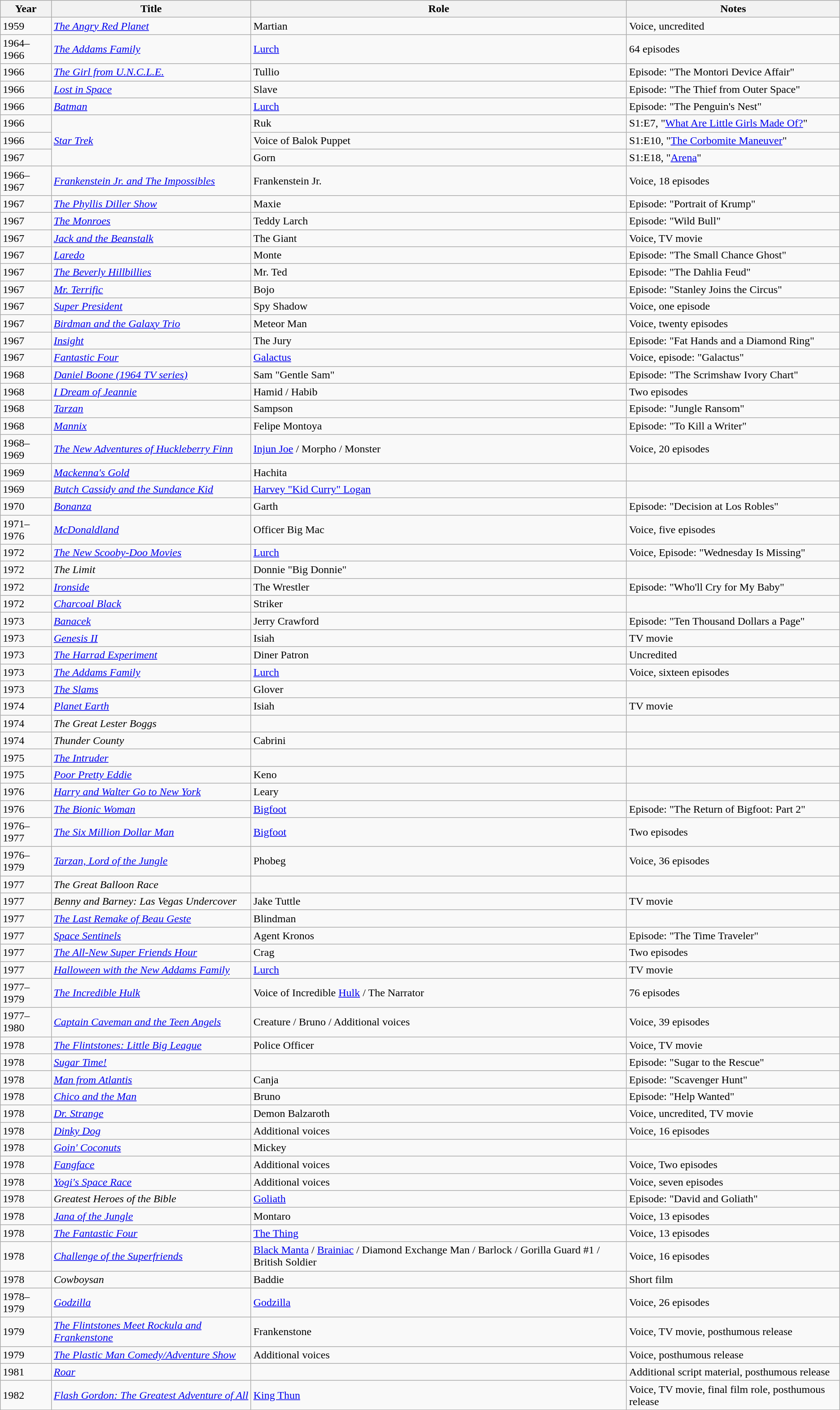<table class="wikitable">
<tr>
<th>Year</th>
<th>Title</th>
<th>Role</th>
<th class="unsortable">Notes</th>
</tr>
<tr>
<td>1959</td>
<td><em><a href='#'>The Angry Red Planet</a></em></td>
<td>Martian</td>
<td>Voice, uncredited</td>
</tr>
<tr>
<td>1964–1966</td>
<td><em><a href='#'>The Addams Family</a></em></td>
<td><a href='#'>Lurch</a></td>
<td>64 episodes</td>
</tr>
<tr>
<td>1966</td>
<td><em><a href='#'>The Girl from U.N.C.L.E.</a></em></td>
<td>Tullio</td>
<td>Episode: "The Montori Device Affair"</td>
</tr>
<tr>
<td>1966</td>
<td><em><a href='#'>Lost in Space</a></em></td>
<td>Slave</td>
<td>Episode: "The Thief from Outer Space"</td>
</tr>
<tr>
<td>1966</td>
<td><em><a href='#'>Batman</a></em></td>
<td><a href='#'>Lurch</a></td>
<td>Episode: "The Penguin's Nest"</td>
</tr>
<tr>
<td>1966</td>
<td rowspan=3><em><a href='#'>Star Trek</a></em></td>
<td>Ruk</td>
<td>S1:E7, "<a href='#'>What Are Little Girls Made Of?</a>"</td>
</tr>
<tr>
<td>1966</td>
<td>Voice of Balok Puppet</td>
<td>S1:E10, "<a href='#'>The Corbomite Maneuver</a>"</td>
</tr>
<tr>
<td>1967</td>
<td>Gorn</td>
<td>S1:E18, "<a href='#'>Arena</a>"</td>
</tr>
<tr>
<td>1966–1967</td>
<td><em><a href='#'>Frankenstein Jr. and The Impossibles</a></em></td>
<td>Frankenstein Jr.</td>
<td>Voice, 18 episodes</td>
</tr>
<tr>
<td>1967</td>
<td><em><a href='#'>The Phyllis Diller Show</a></em></td>
<td>Maxie</td>
<td>Episode: "Portrait of Krump"</td>
</tr>
<tr>
<td>1967</td>
<td><em><a href='#'>The Monroes</a></em></td>
<td>Teddy Larch</td>
<td>Episode: "Wild Bull"</td>
</tr>
<tr>
<td>1967</td>
<td><em><a href='#'>Jack and the Beanstalk</a></em></td>
<td>The Giant</td>
<td>Voice, TV movie</td>
</tr>
<tr>
<td>1967</td>
<td><em><a href='#'>Laredo</a></em></td>
<td>Monte</td>
<td>Episode: "The Small Chance Ghost"</td>
</tr>
<tr>
<td>1967</td>
<td><em><a href='#'>The Beverly Hillbillies</a></em></td>
<td>Mr. Ted</td>
<td>Episode: "The Dahlia Feud"</td>
</tr>
<tr>
<td>1967</td>
<td><em><a href='#'>Mr. Terrific</a></em></td>
<td>Bojo</td>
<td>Episode: "Stanley Joins the Circus"</td>
</tr>
<tr>
<td>1967</td>
<td><em><a href='#'>Super President</a></em></td>
<td>Spy Shadow</td>
<td>Voice, one episode</td>
</tr>
<tr>
<td>1967</td>
<td><em><a href='#'>Birdman and the Galaxy Trio</a></em></td>
<td>Meteor Man</td>
<td>Voice, twenty episodes</td>
</tr>
<tr>
<td>1967</td>
<td><em><a href='#'>Insight</a></em></td>
<td>The Jury</td>
<td>Episode: "Fat Hands and a Diamond Ring"</td>
</tr>
<tr>
<td>1967</td>
<td><em><a href='#'>Fantastic Four</a></em></td>
<td><a href='#'>Galactus</a></td>
<td>Voice, episode: "Galactus"</td>
</tr>
<tr>
<td>1968</td>
<td><em><a href='#'>Daniel Boone (1964 TV series)</a></em></td>
<td>Sam "Gentle Sam"</td>
<td>Episode: "The Scrimshaw Ivory Chart"</td>
</tr>
<tr>
<td>1968</td>
<td><em><a href='#'>I Dream of Jeannie</a></em></td>
<td>Hamid / Habib</td>
<td>Two episodes</td>
</tr>
<tr>
<td>1968</td>
<td><em><a href='#'>Tarzan</a></em></td>
<td>Sampson</td>
<td>Episode: "Jungle Ransom"</td>
</tr>
<tr>
<td>1968</td>
<td><em><a href='#'>Mannix</a></em></td>
<td>Felipe Montoya</td>
<td>Episode: "To Kill a Writer"</td>
</tr>
<tr>
<td>1968–1969</td>
<td><em><a href='#'>The New Adventures of Huckleberry Finn</a></em></td>
<td><a href='#'>Injun Joe</a> / Morpho / Monster</td>
<td>Voice, 20 episodes</td>
</tr>
<tr>
<td>1969</td>
<td><em><a href='#'>Mackenna's Gold</a></em></td>
<td>Hachita</td>
<td></td>
</tr>
<tr>
<td>1969</td>
<td><em><a href='#'>Butch Cassidy and the Sundance Kid</a></em></td>
<td><a href='#'>Harvey "Kid Curry" Logan</a></td>
<td></td>
</tr>
<tr>
<td>1970</td>
<td><em><a href='#'>Bonanza</a></em></td>
<td>Garth</td>
<td>Episode: "Decision at Los Robles"</td>
</tr>
<tr>
<td>1971–1976</td>
<td><em><a href='#'>McDonaldland</a></em></td>
<td>Officer Big Mac</td>
<td>Voice, five episodes</td>
</tr>
<tr>
<td>1972</td>
<td><em><a href='#'>The New Scooby-Doo Movies</a></em></td>
<td><a href='#'>Lurch</a></td>
<td>Voice, Episode: "Wednesday Is Missing"</td>
</tr>
<tr>
<td>1972</td>
<td><em>The Limit</em></td>
<td>Donnie "Big Donnie"</td>
<td></td>
</tr>
<tr>
<td>1972</td>
<td><em><a href='#'>Ironside</a></em></td>
<td>The Wrestler</td>
<td>Episode: "Who'll Cry for My Baby"</td>
</tr>
<tr>
<td>1972</td>
<td><em><a href='#'>Charcoal Black</a></em></td>
<td>Striker</td>
<td></td>
</tr>
<tr>
<td>1973</td>
<td><em><a href='#'>Banacek</a></em></td>
<td>Jerry Crawford</td>
<td>Episode: "Ten Thousand Dollars a Page"</td>
</tr>
<tr>
<td>1973</td>
<td><em><a href='#'>Genesis II</a></em></td>
<td>Isiah</td>
<td>TV movie</td>
</tr>
<tr>
<td>1973</td>
<td><em><a href='#'>The Harrad Experiment</a></em></td>
<td>Diner Patron</td>
<td>Uncredited</td>
</tr>
<tr>
<td>1973</td>
<td><em><a href='#'>The Addams Family</a></em></td>
<td><a href='#'>Lurch</a></td>
<td>Voice, sixteen episodes</td>
</tr>
<tr>
<td>1973</td>
<td><em><a href='#'>The Slams</a></em></td>
<td>Glover</td>
<td></td>
</tr>
<tr>
<td>1974</td>
<td><em><a href='#'>Planet Earth</a></em></td>
<td>Isiah</td>
<td>TV movie</td>
</tr>
<tr>
<td>1974</td>
<td><em>The Great Lester Boggs</em></td>
<td></td>
<td></td>
</tr>
<tr>
<td>1974</td>
<td><em>Thunder County</em></td>
<td>Cabrini</td>
<td></td>
</tr>
<tr>
<td>1975</td>
<td><em><a href='#'>The Intruder</a></em></td>
<td></td>
<td></td>
</tr>
<tr>
<td>1975</td>
<td><em><a href='#'>Poor Pretty Eddie</a></em></td>
<td>Keno</td>
<td></td>
</tr>
<tr>
<td>1976</td>
<td><em><a href='#'>Harry and Walter Go to New York</a></em></td>
<td>Leary</td>
<td></td>
</tr>
<tr>
<td>1976</td>
<td><em><a href='#'>The Bionic Woman</a></em></td>
<td><a href='#'>Bigfoot</a></td>
<td>Episode: "The Return of Bigfoot: Part 2"</td>
</tr>
<tr>
<td>1976–1977</td>
<td><em><a href='#'>The Six Million Dollar Man</a></em></td>
<td><a href='#'>Bigfoot</a></td>
<td>Two episodes</td>
</tr>
<tr>
<td>1976–1979</td>
<td><em><a href='#'>Tarzan, Lord of the Jungle</a></em></td>
<td>Phobeg</td>
<td>Voice, 36 episodes</td>
</tr>
<tr>
<td>1977</td>
<td><em>The Great Balloon Race</em></td>
<td></td>
<td></td>
</tr>
<tr>
<td>1977</td>
<td><em>Benny and Barney: Las Vegas Undercover</em></td>
<td>Jake Tuttle</td>
<td>TV movie</td>
</tr>
<tr>
<td>1977</td>
<td><em><a href='#'>The Last Remake of Beau Geste</a></em></td>
<td>Blindman</td>
<td></td>
</tr>
<tr>
<td>1977</td>
<td><em><a href='#'>Space Sentinels</a></em></td>
<td>Agent Kronos</td>
<td>Episode: "The Time Traveler"</td>
</tr>
<tr>
<td>1977</td>
<td><em><a href='#'>The All-New Super Friends Hour</a></em></td>
<td>Crag</td>
<td>Two episodes</td>
</tr>
<tr>
<td>1977</td>
<td><em><a href='#'>Halloween with the New Addams Family</a></em></td>
<td><a href='#'>Lurch</a></td>
<td>TV movie</td>
</tr>
<tr>
<td>1977–1979</td>
<td><em><a href='#'>The Incredible Hulk</a></em></td>
<td>Voice of Incredible <a href='#'>Hulk</a> / The Narrator</td>
<td>76 episodes</td>
</tr>
<tr>
<td>1977–1980</td>
<td><em><a href='#'>Captain Caveman and the Teen Angels</a></em></td>
<td>Creature / Bruno / Additional voices</td>
<td>Voice, 39 episodes</td>
</tr>
<tr>
<td>1978</td>
<td><em><a href='#'>The Flintstones: Little Big League</a></em></td>
<td>Police Officer</td>
<td>Voice, TV movie</td>
</tr>
<tr>
<td>1978</td>
<td><em><a href='#'>Sugar Time!</a></em></td>
<td></td>
<td>Episode: "Sugar to the Rescue"</td>
</tr>
<tr>
<td>1978</td>
<td><em><a href='#'>Man from Atlantis</a></em></td>
<td>Canja</td>
<td>Episode: "Scavenger Hunt"</td>
</tr>
<tr>
<td>1978</td>
<td><em><a href='#'>Chico and the Man</a></em></td>
<td>Bruno</td>
<td>Episode: "Help Wanted"</td>
</tr>
<tr>
<td>1978</td>
<td><em><a href='#'>Dr. Strange</a></em></td>
<td>Demon Balzaroth</td>
<td>Voice, uncredited, TV movie</td>
</tr>
<tr>
<td>1978</td>
<td><em><a href='#'>Dinky Dog</a></em></td>
<td>Additional voices</td>
<td>Voice, 16 episodes</td>
</tr>
<tr>
<td>1978</td>
<td><em><a href='#'>Goin' Coconuts</a></em></td>
<td>Mickey</td>
<td></td>
</tr>
<tr>
<td>1978</td>
<td><em><a href='#'>Fangface</a></em></td>
<td>Additional voices</td>
<td>Voice, Two episodes</td>
</tr>
<tr>
<td>1978</td>
<td><em><a href='#'>Yogi's Space Race</a></em></td>
<td>Additional voices</td>
<td>Voice, seven episodes</td>
</tr>
<tr>
<td>1978</td>
<td><em>Greatest Heroes of the Bible</em></td>
<td><a href='#'>Goliath</a></td>
<td>Episode: "David and Goliath"</td>
</tr>
<tr>
<td>1978</td>
<td><em><a href='#'>Jana of the Jungle</a></em></td>
<td>Montaro</td>
<td>Voice, 13 episodes</td>
</tr>
<tr>
<td>1978</td>
<td><em><a href='#'>The Fantastic Four</a></em></td>
<td><a href='#'>The Thing</a></td>
<td>Voice, 13 episodes</td>
</tr>
<tr>
<td>1978</td>
<td><em><a href='#'>Challenge of the Superfriends</a></em></td>
<td><a href='#'>Black Manta</a> / <a href='#'>Brainiac</a> / Diamond Exchange Man / Barlock / Gorilla Guard #1 / British Soldier</td>
<td>Voice, 16 episodes</td>
</tr>
<tr>
<td>1978</td>
<td><em>Cowboysan</em></td>
<td>Baddie</td>
<td>Short film</td>
</tr>
<tr>
<td>1978–1979</td>
<td><em><a href='#'>Godzilla</a></em></td>
<td><a href='#'>Godzilla</a></td>
<td>Voice, 26 episodes</td>
</tr>
<tr>
<td>1979</td>
<td><em><a href='#'>The Flintstones Meet Rockula and Frankenstone</a></em></td>
<td>Frankenstone</td>
<td>Voice, TV movie, posthumous release</td>
</tr>
<tr>
<td>1979</td>
<td><em><a href='#'>The Plastic Man Comedy/Adventure Show</a></em></td>
<td>Additional voices</td>
<td>Voice, posthumous release</td>
</tr>
<tr>
<td>1981</td>
<td><em><a href='#'>Roar</a></em></td>
<td></td>
<td>Additional script material, posthumous release</td>
</tr>
<tr>
<td>1982</td>
<td><em><a href='#'>Flash Gordon: The Greatest Adventure of All</a></em></td>
<td><a href='#'>King Thun</a></td>
<td>Voice, TV movie, final film role, posthumous release</td>
</tr>
</table>
